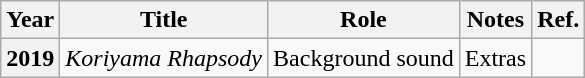<table class="wikitable plainrowheaders sortable">
<tr>
<th>Year</th>
<th>Title</th>
<th>Role</th>
<th>Notes</th>
<th>Ref.</th>
</tr>
<tr>
<th scope="row">2019</th>
<td><em>Koriyama Rhapsody</em></td>
<td>Background sound</td>
<td>Extras</td>
<td></td>
</tr>
</table>
